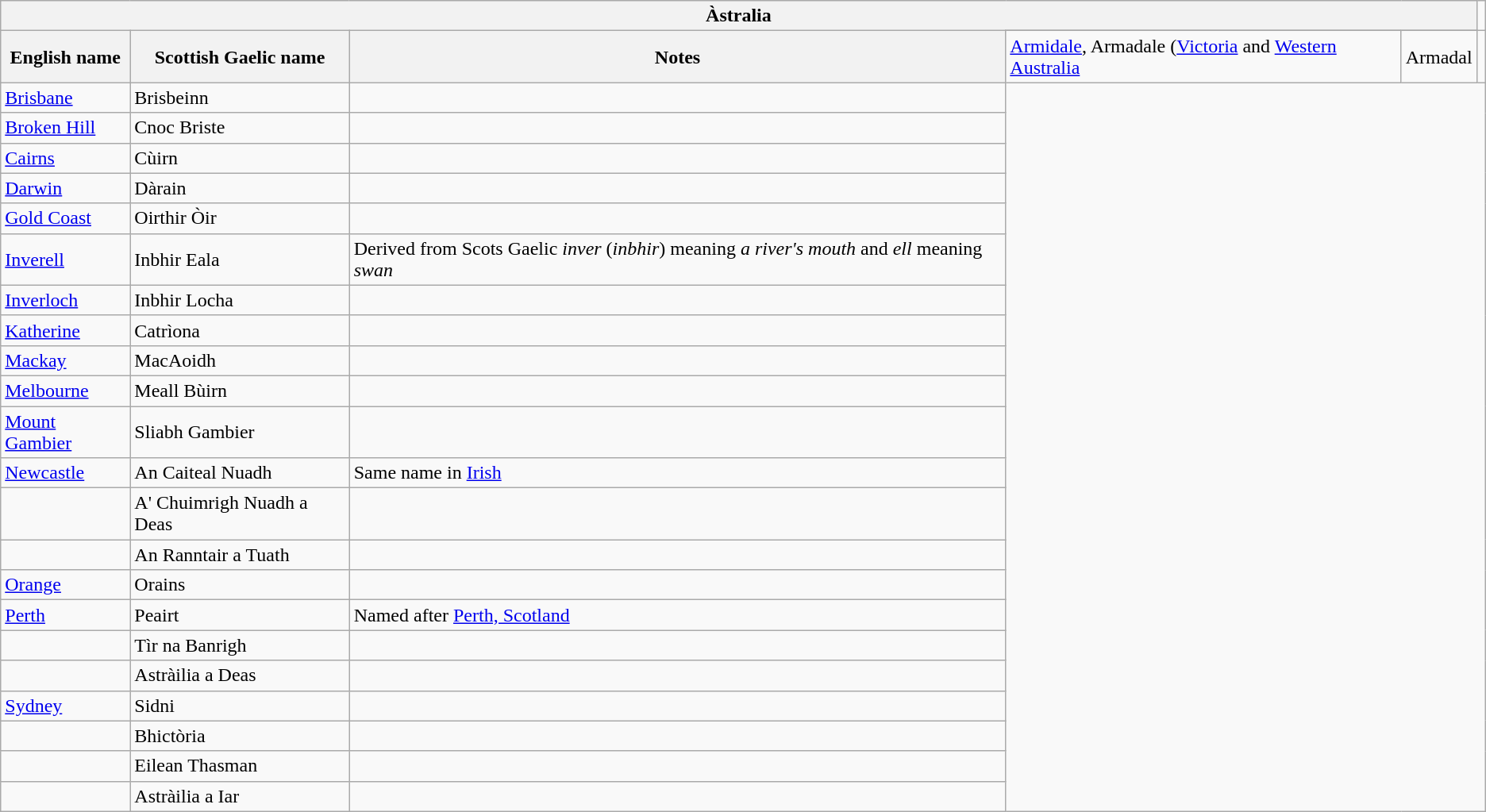<table class="wikitable sortable">
<tr>
<th colspan="5"> Àstralia</th>
</tr>
<tr>
<th rowspan="2">English name</th>
<th rowspan="2">Scottish Gaelic name</th>
<th rowspan="2">Notes</th>
</tr>
<tr>
<td><a href='#'>Armidale</a>, Armadale (<a href='#'>Victoria</a> and <a href='#'>Western Australia</a></td>
<td>Armadal</td>
<td></td>
</tr>
<tr>
<td><a href='#'>Brisbane</a></td>
<td>Brisbeinn</td>
<td></td>
</tr>
<tr>
<td><a href='#'>Broken Hill</a></td>
<td>Cnoc Briste</td>
<td></td>
</tr>
<tr>
<td><a href='#'>Cairns</a></td>
<td>Cùirn</td>
<td></td>
</tr>
<tr>
<td><a href='#'>Darwin</a></td>
<td>Dàrain</td>
<td></td>
</tr>
<tr>
<td><a href='#'>Gold Coast</a></td>
<td>Oirthir Òir</td>
<td></td>
</tr>
<tr>
<td><a href='#'>Inverell</a></td>
<td>Inbhir Eala</td>
<td>Derived from Scots Gaelic <em>inver</em> (<em>inbhir</em>) meaning <em>a river's mouth</em> and <em>ell</em> meaning <em>swan</em></td>
</tr>
<tr>
<td><a href='#'>Inverloch</a></td>
<td>Inbhir Locha</td>
<td></td>
</tr>
<tr>
<td><a href='#'>Katherine</a></td>
<td>Catrìona</td>
<td></td>
</tr>
<tr>
<td><a href='#'>Mackay</a></td>
<td>MacAoidh</td>
<td></td>
</tr>
<tr>
<td><a href='#'>Melbourne</a></td>
<td>Meall Bùirn</td>
<td></td>
</tr>
<tr>
<td><a href='#'>Mount Gambier</a></td>
<td>Sliabh Gambier</td>
<td></td>
</tr>
<tr>
<td><a href='#'>Newcastle</a></td>
<td>An Caiteal Nuadh</td>
<td>Same name in <a href='#'>Irish</a></td>
</tr>
<tr>
<td></td>
<td>A' Chuimrigh Nuadh a Deas</td>
<td></td>
</tr>
<tr>
<td></td>
<td>An Ranntair a Tuath</td>
<td></td>
</tr>
<tr>
<td><a href='#'>Orange</a></td>
<td>Orains</td>
<td></td>
</tr>
<tr>
<td><a href='#'>Perth</a></td>
<td>Peairt</td>
<td>Named after <a href='#'>Perth, Scotland</a></td>
</tr>
<tr>
<td></td>
<td>Tìr na Banrigh</td>
<td></td>
</tr>
<tr>
<td></td>
<td>Astràilia a Deas</td>
<td></td>
</tr>
<tr>
<td><a href='#'>Sydney</a></td>
<td>Sidni</td>
<td></td>
</tr>
<tr>
<td></td>
<td>Bhictòria</td>
<td></td>
</tr>
<tr>
<td></td>
<td>Eilean Thasman</td>
<td></td>
</tr>
<tr>
<td></td>
<td>Astràilia a Iar</td>
<td></td>
</tr>
</table>
